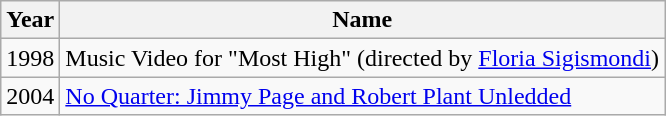<table class="wikitable">
<tr>
<th>Year</th>
<th>Name</th>
</tr>
<tr>
<td>1998</td>
<td>Music Video for "Most High" (directed by <a href='#'>Floria Sigismondi</a>)</td>
</tr>
<tr>
<td>2004</td>
<td><a href='#'>No Quarter: Jimmy Page and Robert Plant Unledded</a></td>
</tr>
</table>
